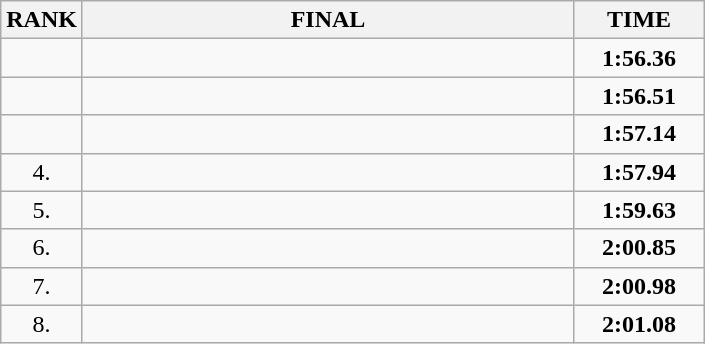<table class="wikitable">
<tr>
<th>RANK</th>
<th style="width: 20em">FINAL</th>
<th style="width: 5em">TIME</th>
</tr>
<tr>
<td align="center"></td>
<td></td>
<td align="center"><strong>1:56.36</strong></td>
</tr>
<tr>
<td align="center"></td>
<td></td>
<td align="center"><strong>1:56.51</strong></td>
</tr>
<tr>
<td align="center"></td>
<td></td>
<td align="center"><strong>1:57.14</strong></td>
</tr>
<tr>
<td align="center">4.</td>
<td></td>
<td align="center"><strong>1:57.94</strong></td>
</tr>
<tr>
<td align="center">5.</td>
<td></td>
<td align="center"><strong>1:59.63</strong></td>
</tr>
<tr>
<td align="center">6.</td>
<td></td>
<td align="center"><strong>2:00.85</strong></td>
</tr>
<tr>
<td align="center">7.</td>
<td></td>
<td align="center"><strong>2:00.98</strong></td>
</tr>
<tr>
<td align="center">8.</td>
<td></td>
<td align="center"><strong>2:01.08</strong></td>
</tr>
</table>
